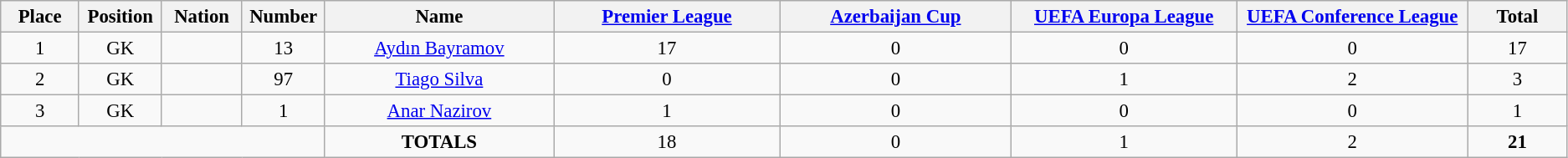<table class="wikitable" style="font-size: 95%; text-align: center;">
<tr>
<th width=60>Place</th>
<th width=60>Position</th>
<th width=60>Nation</th>
<th width=60>Number</th>
<th width=200>Name</th>
<th width=200><a href='#'>Premier League</a></th>
<th width=200><a href='#'>Azerbaijan Cup</a></th>
<th width=200><a href='#'>UEFA Europa League</a></th>
<th width=200><a href='#'>UEFA Conference League</a></th>
<th width=80><strong>Total</strong></th>
</tr>
<tr>
<td>1</td>
<td>GK</td>
<td></td>
<td>13</td>
<td><a href='#'>Aydın Bayramov</a></td>
<td>17</td>
<td>0</td>
<td>0</td>
<td>0</td>
<td>17</td>
</tr>
<tr>
<td>2</td>
<td>GK</td>
<td></td>
<td>97</td>
<td><a href='#'>Tiago Silva</a></td>
<td>0</td>
<td>0</td>
<td>1</td>
<td>2</td>
<td>3</td>
</tr>
<tr>
<td>3</td>
<td>GK</td>
<td></td>
<td>1</td>
<td><a href='#'>Anar Nazirov</a></td>
<td>1</td>
<td>0</td>
<td>0</td>
<td>0</td>
<td>1</td>
</tr>
<tr>
<td colspan="4"></td>
<td><strong>TOTALS</strong></td>
<td>18</td>
<td>0</td>
<td>1</td>
<td>2</td>
<td><strong>21</strong></td>
</tr>
</table>
